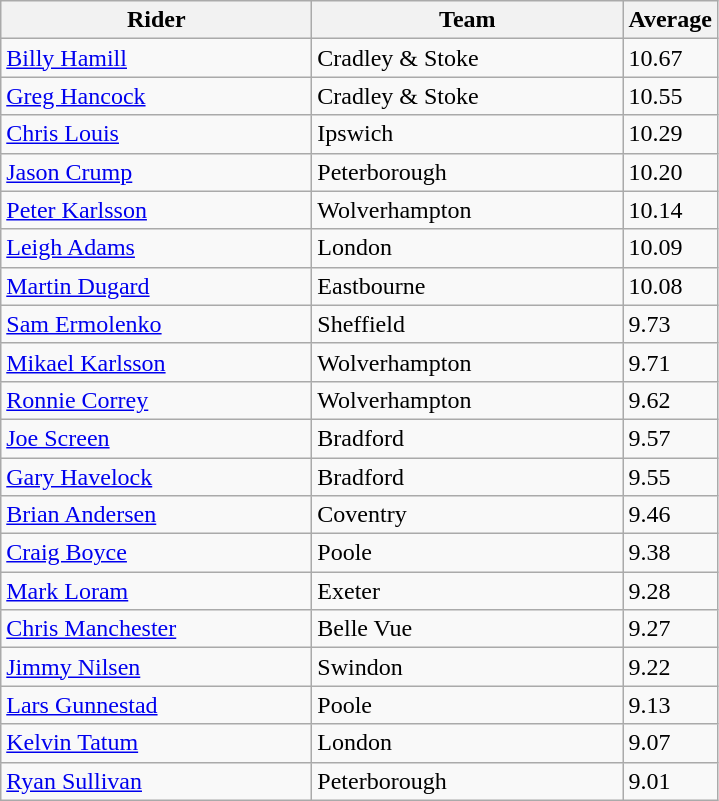<table class="wikitable" style="font-size: 100%">
<tr>
<th width=200>Rider</th>
<th width=200>Team</th>
<th width=40>Average</th>
</tr>
<tr>
<td align="left"> <a href='#'>Billy Hamill</a></td>
<td>Cradley & Stoke</td>
<td>10.67</td>
</tr>
<tr>
<td align="left"> <a href='#'>Greg Hancock</a></td>
<td>Cradley & Stoke</td>
<td>10.55</td>
</tr>
<tr>
<td align="left"> <a href='#'>Chris Louis</a></td>
<td>Ipswich</td>
<td>10.29</td>
</tr>
<tr>
<td align="left"> <a href='#'>Jason Crump</a></td>
<td>Peterborough</td>
<td>10.20</td>
</tr>
<tr>
<td align="left"> <a href='#'>Peter Karlsson</a></td>
<td>Wolverhampton</td>
<td>10.14</td>
</tr>
<tr>
<td align="left"> <a href='#'>Leigh Adams</a></td>
<td>London</td>
<td>10.09</td>
</tr>
<tr>
<td align="left"> <a href='#'>Martin Dugard</a></td>
<td>Eastbourne</td>
<td>10.08</td>
</tr>
<tr>
<td align="left"> <a href='#'>Sam Ermolenko</a></td>
<td>Sheffield</td>
<td>9.73</td>
</tr>
<tr>
<td align="left"> <a href='#'>Mikael Karlsson</a></td>
<td>Wolverhampton</td>
<td>9.71</td>
</tr>
<tr>
<td align="left"> <a href='#'>Ronnie Correy</a></td>
<td>Wolverhampton</td>
<td>9.62</td>
</tr>
<tr>
<td align="left"> <a href='#'>Joe Screen</a></td>
<td>Bradford</td>
<td>9.57</td>
</tr>
<tr>
<td align="left"> <a href='#'>Gary Havelock</a></td>
<td>Bradford</td>
<td>9.55</td>
</tr>
<tr>
<td align="left"> <a href='#'>Brian Andersen</a></td>
<td>Coventry</td>
<td>9.46</td>
</tr>
<tr>
<td align="left"> <a href='#'>Craig Boyce</a></td>
<td>Poole</td>
<td>9.38</td>
</tr>
<tr>
<td align="left"> <a href='#'>Mark Loram</a></td>
<td>Exeter</td>
<td>9.28</td>
</tr>
<tr>
<td align="left"> <a href='#'>Chris Manchester</a></td>
<td>Belle Vue</td>
<td>9.27</td>
</tr>
<tr>
<td align="left"> <a href='#'>Jimmy Nilsen</a></td>
<td>Swindon</td>
<td>9.22</td>
</tr>
<tr>
<td align="left"> <a href='#'>Lars Gunnestad</a></td>
<td>Poole</td>
<td>9.13</td>
</tr>
<tr>
<td align="left"> <a href='#'>Kelvin Tatum</a></td>
<td>London</td>
<td>9.07</td>
</tr>
<tr>
<td align="left"> <a href='#'>Ryan Sullivan</a></td>
<td>Peterborough</td>
<td>9.01</td>
</tr>
</table>
